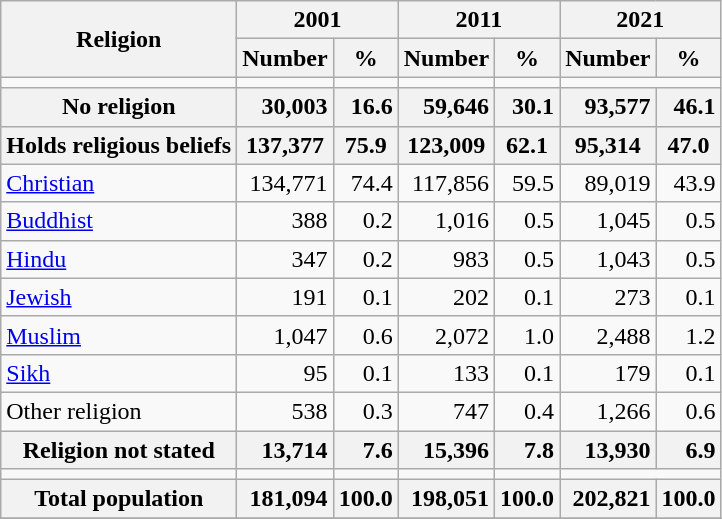<table class="wikitable sortable mw-collapsible mw-collapsed">
<tr>
<th rowspan="2">Religion</th>
<th colspan="2">2001</th>
<th colspan="2">2011</th>
<th colspan="2">2021</th>
</tr>
<tr>
<th>Number</th>
<th>%</th>
<th>Number</th>
<th>%</th>
<th>Number</th>
<th>%</th>
</tr>
<tr>
<td></td>
<td></td>
<td></td>
<td></td>
<td></td>
</tr>
<tr>
<th>No religion</th>
<th style="text-align:right">30,003</th>
<th style="text-align:right">16.6</th>
<th style="text-align:right">59,646</th>
<th style="text-align:right">30.1</th>
<th style="text-align:right">93,577</th>
<th style="text-align:right">46.1</th>
</tr>
<tr>
<th>Holds religious beliefs</th>
<th>137,377</th>
<th>75.9</th>
<th>123,009</th>
<th>62.1</th>
<th>95,314</th>
<th>47.0</th>
</tr>
<tr>
<td> <a href='#'>Christian</a></td>
<td style="text-align:right">134,771</td>
<td style="text-align:right">74.4</td>
<td style="text-align:right">117,856</td>
<td style="text-align:right">59.5</td>
<td style="text-align:right">89,019</td>
<td style="text-align:right">43.9</td>
</tr>
<tr>
<td> <a href='#'>Buddhist</a></td>
<td style="text-align:right">388</td>
<td style="text-align:right">0.2</td>
<td style="text-align:right">1,016</td>
<td style="text-align:right">0.5</td>
<td style="text-align:right">1,045</td>
<td style="text-align:right">0.5</td>
</tr>
<tr>
<td> <a href='#'>Hindu</a></td>
<td style="text-align:right">347</td>
<td style="text-align:right">0.2</td>
<td style="text-align:right">983</td>
<td style="text-align:right">0.5</td>
<td style="text-align:right">1,043</td>
<td style="text-align:right">0.5</td>
</tr>
<tr>
<td> <a href='#'>Jewish</a></td>
<td style="text-align:right">191</td>
<td style="text-align:right">0.1</td>
<td style="text-align:right">202</td>
<td style="text-align:right">0.1</td>
<td style="text-align:right">273</td>
<td style="text-align:right">0.1</td>
</tr>
<tr>
<td> <a href='#'>Muslim</a></td>
<td style="text-align:right">1,047</td>
<td style="text-align:right">0.6</td>
<td style="text-align:right">2,072</td>
<td style="text-align:right">1.0</td>
<td style="text-align:right">2,488</td>
<td style="text-align:right">1.2</td>
</tr>
<tr>
<td> <a href='#'>Sikh</a></td>
<td style="text-align:right">95</td>
<td style="text-align:right">0.1</td>
<td style="text-align:right">133</td>
<td style="text-align:right">0.1</td>
<td style="text-align:right">179</td>
<td style="text-align:right">0.1</td>
</tr>
<tr>
<td>Other religion</td>
<td style="text-align:right">538</td>
<td style="text-align:right">0.3</td>
<td style="text-align:right">747</td>
<td style="text-align:right">0.4</td>
<td style="text-align:right">1,266</td>
<td style="text-align:right">0.6</td>
</tr>
<tr>
<th>Religion not stated</th>
<th style="text-align:right">13,714</th>
<th style="text-align:right">7.6</th>
<th style="text-align:right">15,396</th>
<th style="text-align:right">7.8</th>
<th style="text-align:right">13,930</th>
<th style="text-align:right">6.9</th>
</tr>
<tr>
<td></td>
<td></td>
<td></td>
<td></td>
<td></td>
</tr>
<tr>
<th>Total population</th>
<th style="text-align:right">181,094</th>
<th style="text-align:right">100.0</th>
<th style="text-align:right">198,051</th>
<th style="text-align:right">100.0</th>
<th style="text-align:right">202,821</th>
<th style="text-align:right">100.0</th>
</tr>
<tr>
</tr>
</table>
